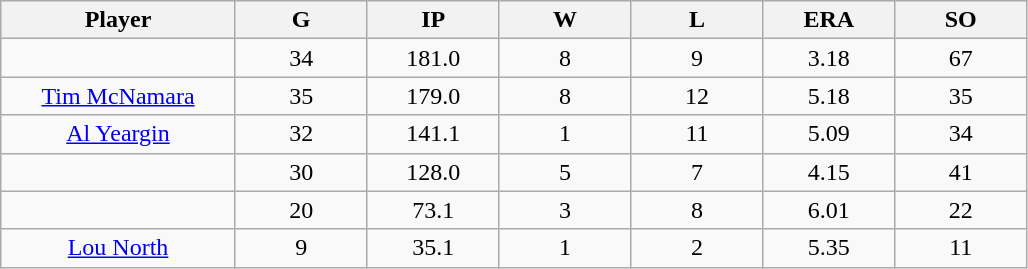<table class="wikitable sortable">
<tr>
<th bgcolor="#DDDDFF" width="16%">Player</th>
<th bgcolor="#DDDDFF" width="9%">G</th>
<th bgcolor="#DDDDFF" width="9%">IP</th>
<th bgcolor="#DDDDFF" width="9%">W</th>
<th bgcolor="#DDDDFF" width="9%">L</th>
<th bgcolor="#DDDDFF" width="9%">ERA</th>
<th bgcolor="#DDDDFF" width="9%">SO</th>
</tr>
<tr align="center">
<td></td>
<td>34</td>
<td>181.0</td>
<td>8</td>
<td>9</td>
<td>3.18</td>
<td>67</td>
</tr>
<tr align="center">
<td><a href='#'>Tim McNamara</a></td>
<td>35</td>
<td>179.0</td>
<td>8</td>
<td>12</td>
<td>5.18</td>
<td>35</td>
</tr>
<tr align=center>
<td><a href='#'>Al Yeargin</a></td>
<td>32</td>
<td>141.1</td>
<td>1</td>
<td>11</td>
<td>5.09</td>
<td>34</td>
</tr>
<tr align=center>
<td></td>
<td>30</td>
<td>128.0</td>
<td>5</td>
<td>7</td>
<td>4.15</td>
<td>41</td>
</tr>
<tr align="center">
<td></td>
<td>20</td>
<td>73.1</td>
<td>3</td>
<td>8</td>
<td>6.01</td>
<td>22</td>
</tr>
<tr align="center">
<td><a href='#'>Lou North</a></td>
<td>9</td>
<td>35.1</td>
<td>1</td>
<td>2</td>
<td>5.35</td>
<td>11</td>
</tr>
</table>
